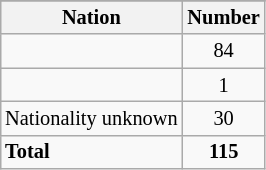<table class="sortable wikitable" style="margin:0 0 0.5em 1em; font-size:85%;">
<tr>
</tr>
<tr>
<th>Nation</th>
<th data-sort-type="number">Number</th>
</tr>
<tr>
<td></td>
<td style="text-align:center;">84</td>
</tr>
<tr>
<td></td>
<td style="text-align:center;">1</td>
</tr>
<tr>
<td>Nationality unknown</td>
<td style="text-align:center;">30</td>
</tr>
<tr class="sortbottom">
<td><strong>Total</strong></td>
<td style="text-align:center;"><strong>115</strong></td>
</tr>
</table>
